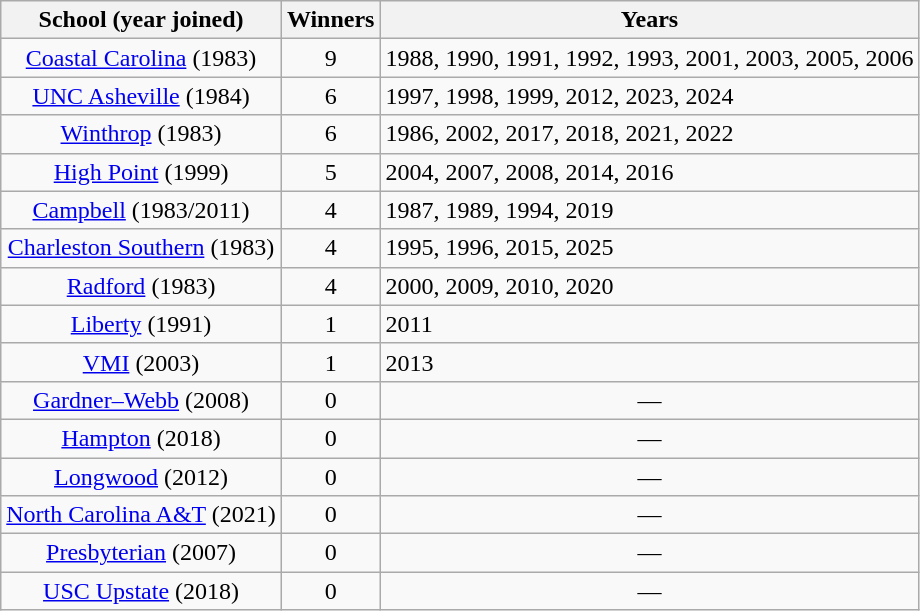<table class="wikitable">
<tr>
<th>School (year joined)</th>
<th>Winners</th>
<th>Years</th>
</tr>
<tr align="center">
<td><a href='#'>Coastal Carolina</a> (1983)</td>
<td>9</td>
<td align="left">1988, 1990, 1991, 1992, 1993, 2001, 2003, 2005, 2006</td>
</tr>
<tr align="center">
<td><a href='#'>UNC Asheville</a> (1984)</td>
<td>6</td>
<td align="left">1997, 1998, 1999, 2012, 2023, 2024</td>
</tr>
<tr align="center">
<td><a href='#'>Winthrop</a> (1983)</td>
<td>6</td>
<td align="left">1986, 2002, 2017, 2018, 2021, 2022</td>
</tr>
<tr align="center">
<td><a href='#'>High Point</a> (1999)</td>
<td>5</td>
<td align="left">2004, 2007, 2008, 2014, 2016</td>
</tr>
<tr align="center">
<td><a href='#'>Campbell</a> (1983/2011)</td>
<td>4</td>
<td align="left">1987, 1989, 1994, 2019</td>
</tr>
<tr align="center">
<td><a href='#'>Charleston Southern</a> (1983)</td>
<td>4</td>
<td align="left">1995, 1996, 2015, 2025</td>
</tr>
<tr align=center>
<td><a href='#'>Radford</a> (1983)</td>
<td>4</td>
<td align="left">2000, 2009, 2010, 2020</td>
</tr>
<tr align="center">
<td><a href='#'>Liberty</a> (1991)</td>
<td>1</td>
<td align="left">2011</td>
</tr>
<tr align=center>
<td><a href='#'>VMI</a> (2003)</td>
<td>1</td>
<td align="left">2013</td>
</tr>
<tr align=center>
<td><a href='#'>Gardner–Webb</a> (2008)</td>
<td>0</td>
<td>—</td>
</tr>
<tr align=center>
<td><a href='#'>Hampton</a> (2018)</td>
<td>0</td>
<td>—</td>
</tr>
<tr align=center>
<td><a href='#'>Longwood</a> (2012)</td>
<td>0</td>
<td>—</td>
</tr>
<tr align=center>
<td><a href='#'>North Carolina A&T</a> (2021)</td>
<td>0</td>
<td>—</td>
</tr>
<tr align=center>
<td><a href='#'>Presbyterian</a> (2007)</td>
<td>0</td>
<td>—</td>
</tr>
<tr align=center>
<td><a href='#'>USC Upstate</a> (2018)</td>
<td>0</td>
<td>—</td>
</tr>
</table>
